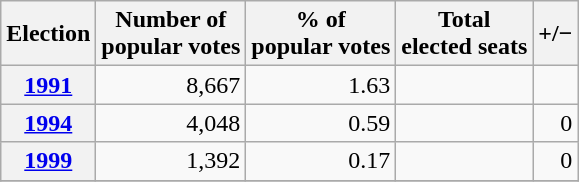<table class="wikitable" style="text-align: right;">
<tr align=center>
<th>Election</th>
<th>Number of<br>popular votes</th>
<th>% of<br>popular votes</th>
<th>Total<br>elected seats</th>
<th>+/−</th>
</tr>
<tr>
<th><a href='#'>1991</a></th>
<td>8,667</td>
<td>1.63</td>
<td></td>
<td></td>
</tr>
<tr>
<th><a href='#'>1994</a></th>
<td>4,048</td>
<td>0.59</td>
<td></td>
<td>0</td>
</tr>
<tr>
<th><a href='#'>1999</a></th>
<td>1,392</td>
<td>0.17</td>
<td></td>
<td>0</td>
</tr>
<tr>
</tr>
</table>
